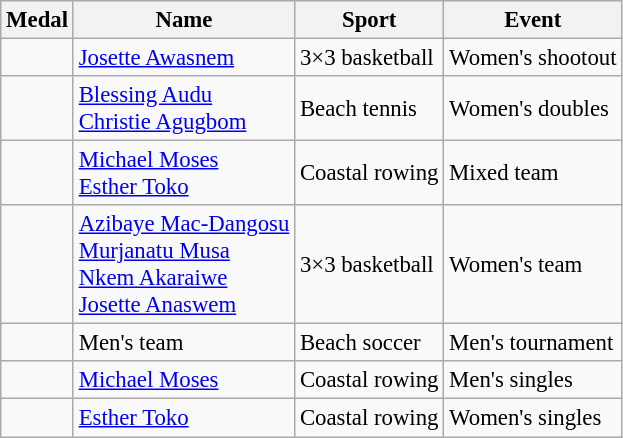<table class="wikitable sortable" style="font-size: 95%;">
<tr>
<th>Medal</th>
<th>Name</th>
<th>Sport</th>
<th>Event</th>
</tr>
<tr>
<td></td>
<td><a href='#'>Josette Awasnem</a></td>
<td>3×3 basketball</td>
<td>Women's shootout</td>
</tr>
<tr>
<td></td>
<td><a href='#'>Blessing Audu</a><br><a href='#'>Christie Agugbom</a></td>
<td>Beach tennis</td>
<td>Women's doubles</td>
</tr>
<tr>
<td></td>
<td><a href='#'>Michael Moses</a><br><a href='#'>Esther Toko</a></td>
<td>Coastal rowing</td>
<td>Mixed team</td>
</tr>
<tr>
<td></td>
<td><a href='#'>Azibaye Mac-Dangosu</a><br><a href='#'>Murjanatu Musa</a><br><a href='#'>Nkem Akaraiwe</a><br><a href='#'>Josette Anaswem</a></td>
<td>3×3 basketball</td>
<td>Women's team</td>
</tr>
<tr>
<td></td>
<td>Men's team</td>
<td>Beach soccer</td>
<td>Men's tournament</td>
</tr>
<tr>
<td></td>
<td><a href='#'>Michael Moses</a></td>
<td>Coastal rowing</td>
<td>Men's singles</td>
</tr>
<tr>
<td></td>
<td><a href='#'>Esther Toko</a></td>
<td>Coastal rowing</td>
<td>Women's singles</td>
</tr>
</table>
